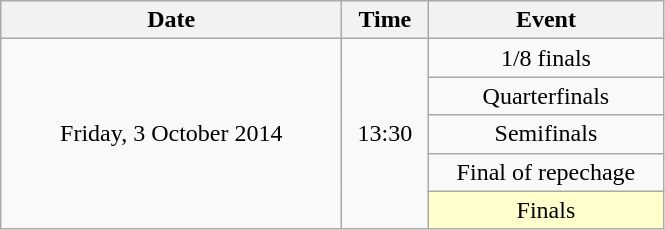<table class = "wikitable" style="text-align:center;">
<tr>
<th width=220>Date</th>
<th width=50>Time</th>
<th width=150>Event</th>
</tr>
<tr>
<td rowspan=5>Friday, 3 October 2014</td>
<td rowspan=5>13:30</td>
<td>1/8 finals</td>
</tr>
<tr>
<td>Quarterfinals</td>
</tr>
<tr>
<td>Semifinals</td>
</tr>
<tr>
<td>Final of repechage</td>
</tr>
<tr>
<td bgcolor=ffffcc>Finals</td>
</tr>
</table>
